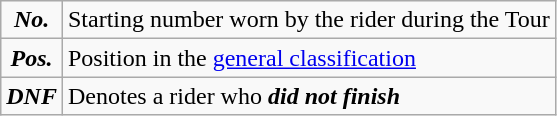<table class="wikitable">
<tr>
<td align=center><strong><em>No.</em></strong></td>
<td>Starting number worn by the rider during the Tour</td>
</tr>
<tr>
<td align=center><strong><em>Pos.</em></strong></td>
<td>Position in the <a href='#'>general classification</a></td>
</tr>
<tr>
<td align=center><strong><em>DNF</em></strong></td>
<td>Denotes a rider who <strong><em>did not finish</em></strong></td>
</tr>
</table>
